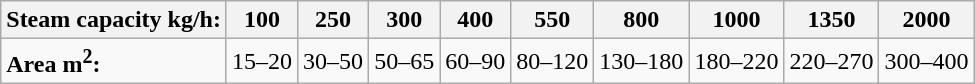<table class="wikitable">
<tr>
<th>Steam capacity kg/h:</th>
<th>100</th>
<th>250</th>
<th>300</th>
<th>400</th>
<th>550</th>
<th>800</th>
<th>1000</th>
<th>1350</th>
<th>2000</th>
</tr>
<tr>
<td><strong>Area m<sup>2</sup>:</strong></td>
<td>15–20</td>
<td>30–50</td>
<td>50–65</td>
<td>60–90</td>
<td>80–120</td>
<td>130–180</td>
<td>180–220</td>
<td>220–270</td>
<td>300–400</td>
</tr>
</table>
